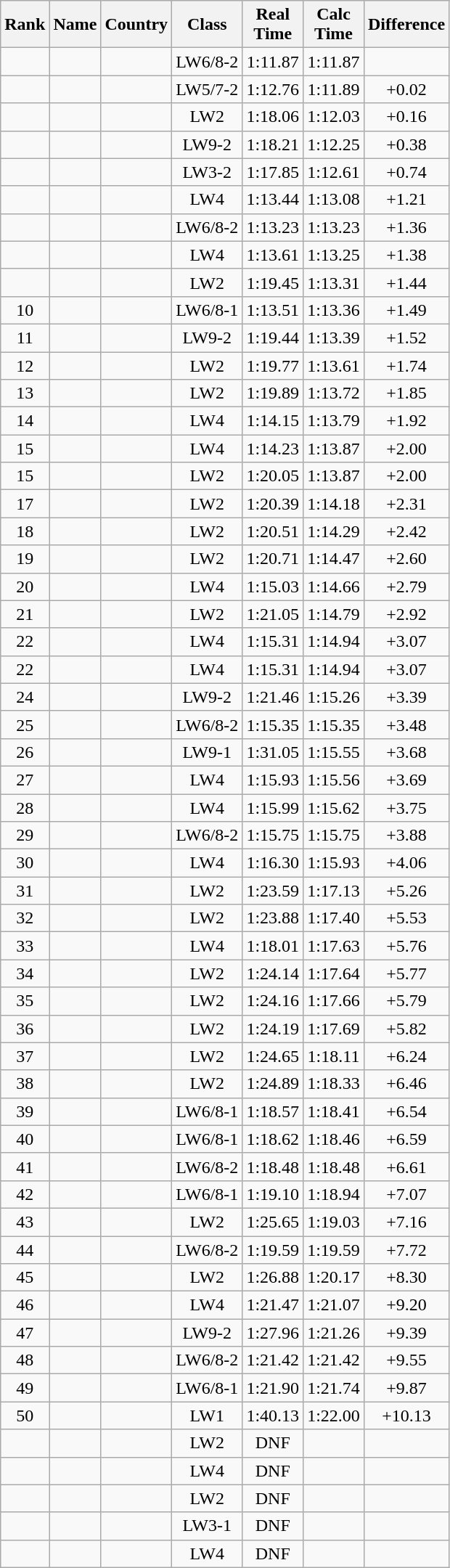<table class="wikitable sortable" style="text-align:center">
<tr>
<th>Rank</th>
<th>Name</th>
<th>Country</th>
<th>Class</th>
<th>Real<br>Time</th>
<th>Calc<br>Time</th>
<th Class="unsortable">Difference</th>
</tr>
<tr>
<td></td>
<td align=left></td>
<td align=left></td>
<td>LW6/8-2</td>
<td>1:11.87</td>
<td>1:11.87</td>
<td></td>
</tr>
<tr>
<td></td>
<td align=left></td>
<td align=left></td>
<td>LW5/7-2</td>
<td>1:12.76</td>
<td>1:11.89</td>
<td>+0.02</td>
</tr>
<tr>
<td></td>
<td align=left></td>
<td align=left></td>
<td>LW2</td>
<td>1:18.06</td>
<td>1:12.03</td>
<td>+0.16</td>
</tr>
<tr>
<td></td>
<td align=left></td>
<td align=left></td>
<td>LW9-2</td>
<td>1:18.21</td>
<td>1:12.25</td>
<td>+0.38</td>
</tr>
<tr>
<td></td>
<td align=left></td>
<td align=left></td>
<td>LW3-2</td>
<td>1:17.85</td>
<td>1:12.61</td>
<td>+0.74</td>
</tr>
<tr>
<td></td>
<td align=left></td>
<td align=left></td>
<td>LW4</td>
<td>1:13.44</td>
<td>1:13.08</td>
<td>+1.21</td>
</tr>
<tr>
<td></td>
<td align=left></td>
<td align=left></td>
<td>LW6/8-2</td>
<td>1:13.23</td>
<td>1:13.23</td>
<td>+1.36</td>
</tr>
<tr>
<td></td>
<td align=left></td>
<td align=left></td>
<td>LW4</td>
<td>1:13.61</td>
<td>1:13.25</td>
<td>+1.38</td>
</tr>
<tr>
<td></td>
<td align=left></td>
<td align=left></td>
<td>LW2</td>
<td>1:19.45</td>
<td>1:13.31</td>
<td>+1.44</td>
</tr>
<tr>
<td>10</td>
<td align=left></td>
<td align=left></td>
<td>LW6/8-1</td>
<td>1:13.51</td>
<td>1:13.36</td>
<td>+1.49</td>
</tr>
<tr>
<td>11</td>
<td align=left></td>
<td align=left></td>
<td>LW9-2</td>
<td>1:19.44</td>
<td>1:13.39</td>
<td>+1.52</td>
</tr>
<tr>
<td>12</td>
<td align=left></td>
<td align=left></td>
<td>LW2</td>
<td>1:19.77</td>
<td>1:13.61</td>
<td>+1.74</td>
</tr>
<tr>
<td>13</td>
<td align=left></td>
<td align=left></td>
<td>LW2</td>
<td>1:19.89</td>
<td>1:13.72</td>
<td>+1.85</td>
</tr>
<tr>
<td>14</td>
<td align=left></td>
<td align=left></td>
<td>LW4</td>
<td>1:14.15</td>
<td>1:13.79</td>
<td>+1.92</td>
</tr>
<tr>
<td>15</td>
<td align=left></td>
<td align=left></td>
<td>LW4</td>
<td>1:14.23</td>
<td>1:13.87</td>
<td>+2.00</td>
</tr>
<tr>
<td>15</td>
<td align=left></td>
<td align=left></td>
<td>LW2</td>
<td>1:20.05</td>
<td>1:13.87</td>
<td>+2.00</td>
</tr>
<tr>
<td>17</td>
<td align=left></td>
<td align=left></td>
<td>LW2</td>
<td>1:20.39</td>
<td>1:14.18</td>
<td>+2.31</td>
</tr>
<tr>
<td>18</td>
<td align=left></td>
<td align=left></td>
<td>LW2</td>
<td>1:20.51</td>
<td>1:14.29</td>
<td>+2.42</td>
</tr>
<tr>
<td>19</td>
<td align=left></td>
<td align=left></td>
<td>LW2</td>
<td>1:20.71</td>
<td>1:14.47</td>
<td>+2.60</td>
</tr>
<tr>
<td>20</td>
<td align=left></td>
<td align=left></td>
<td>LW4</td>
<td>1:15.03</td>
<td>1:14.66</td>
<td>+2.79</td>
</tr>
<tr>
<td>21</td>
<td align=left></td>
<td align=left></td>
<td>LW2</td>
<td>1:21.05</td>
<td>1:14.79</td>
<td>+2.92</td>
</tr>
<tr>
<td>22</td>
<td align=left></td>
<td align=left></td>
<td>LW4</td>
<td>1:15.31</td>
<td>1:14.94</td>
<td>+3.07</td>
</tr>
<tr>
<td>22</td>
<td align=left></td>
<td align=left></td>
<td>LW4</td>
<td>1:15.31</td>
<td>1:14.94</td>
<td>+3.07</td>
</tr>
<tr>
<td>24</td>
<td align=left></td>
<td align=left></td>
<td>LW9-2</td>
<td>1:21.46</td>
<td>1:15.26</td>
<td>+3.39</td>
</tr>
<tr>
<td>25</td>
<td align=left></td>
<td align=left></td>
<td>LW6/8-2</td>
<td>1:15.35</td>
<td>1:15.35</td>
<td>+3.48</td>
</tr>
<tr>
<td>26</td>
<td align=left></td>
<td align=left></td>
<td>LW9-1</td>
<td>1:31.05</td>
<td>1:15.55</td>
<td>+3.68</td>
</tr>
<tr>
<td>27</td>
<td align=left></td>
<td align=left></td>
<td>LW4</td>
<td>1:15.93</td>
<td>1:15.56</td>
<td>+3.69</td>
</tr>
<tr>
<td>28</td>
<td align=left></td>
<td align=left></td>
<td>LW4</td>
<td>1:15.99</td>
<td>1:15.62</td>
<td>+3.75</td>
</tr>
<tr>
<td>29</td>
<td align=left></td>
<td align=left></td>
<td>LW6/8-2</td>
<td>1:15.75</td>
<td>1:15.75</td>
<td>+3.88</td>
</tr>
<tr>
<td>30</td>
<td align=left></td>
<td align=left></td>
<td>LW4</td>
<td>1:16.30</td>
<td>1:15.93</td>
<td>+4.06</td>
</tr>
<tr>
<td>31</td>
<td align=left></td>
<td align=left></td>
<td>LW2</td>
<td>1:23.59</td>
<td>1:17.13</td>
<td>+5.26</td>
</tr>
<tr>
<td>32</td>
<td align=left></td>
<td align=left></td>
<td>LW2</td>
<td>1:23.88</td>
<td>1:17.40</td>
<td>+5.53</td>
</tr>
<tr>
<td>33</td>
<td align=left></td>
<td align=left></td>
<td>LW4</td>
<td>1:18.01</td>
<td>1:17.63</td>
<td>+5.76</td>
</tr>
<tr>
<td>34</td>
<td align=left></td>
<td align=left></td>
<td>LW2</td>
<td>1:24.14</td>
<td>1:17.64</td>
<td>+5.77</td>
</tr>
<tr>
<td>35</td>
<td align=left></td>
<td align=left></td>
<td>LW2</td>
<td>1:24.16</td>
<td>1:17.66</td>
<td>+5.79</td>
</tr>
<tr>
<td>36</td>
<td align=left></td>
<td align=left></td>
<td>LW2</td>
<td>1:24.19</td>
<td>1:17.69</td>
<td>+5.82</td>
</tr>
<tr>
<td>37</td>
<td align=left></td>
<td align=left></td>
<td>LW2</td>
<td>1:24.65</td>
<td>1:18.11</td>
<td>+6.24</td>
</tr>
<tr>
<td>38</td>
<td align=left></td>
<td align=left></td>
<td>LW2</td>
<td>1:24.89</td>
<td>1:18.33</td>
<td>+6.46</td>
</tr>
<tr>
<td>39</td>
<td align=left></td>
<td align=left></td>
<td>LW6/8-1</td>
<td>1:18.57</td>
<td>1:18.41</td>
<td>+6.54</td>
</tr>
<tr>
<td>40</td>
<td align=left></td>
<td align=left></td>
<td>LW6/8-1</td>
<td>1:18.62</td>
<td>1:18.46</td>
<td>+6.59</td>
</tr>
<tr>
<td>41</td>
<td align=left></td>
<td align=left></td>
<td>LW6/8-2</td>
<td>1:18.48</td>
<td>1:18.48</td>
<td>+6.61</td>
</tr>
<tr>
<td>42</td>
<td align=left></td>
<td align=left></td>
<td>LW6/8-1</td>
<td>1:19.10</td>
<td>1:18.94</td>
<td>+7.07</td>
</tr>
<tr>
<td>43</td>
<td align=left></td>
<td align=left></td>
<td>LW2</td>
<td>1:25.65</td>
<td>1:19.03</td>
<td>+7.16</td>
</tr>
<tr>
<td>44</td>
<td align=left></td>
<td align=left></td>
<td>LW6/8-2</td>
<td>1:19.59</td>
<td>1:19.59</td>
<td>+7.72</td>
</tr>
<tr>
<td>45</td>
<td align=left></td>
<td align=left></td>
<td>LW2</td>
<td>1:26.88</td>
<td>1:20.17</td>
<td>+8.30</td>
</tr>
<tr>
<td>46</td>
<td align=left></td>
<td align=left></td>
<td>LW4</td>
<td>1:21.47</td>
<td>1:21.07</td>
<td>+9.20</td>
</tr>
<tr>
<td>47</td>
<td align=left></td>
<td align=left></td>
<td>LW9-2</td>
<td>1:27.96</td>
<td>1:21.26</td>
<td>+9.39</td>
</tr>
<tr>
<td>48</td>
<td align=left></td>
<td align=left></td>
<td>LW6/8-2</td>
<td>1:21.42</td>
<td>1:21.42</td>
<td>+9.55</td>
</tr>
<tr>
<td>49</td>
<td align=left></td>
<td align=left></td>
<td>LW6/8-1</td>
<td>1:21.90</td>
<td>1:21.74</td>
<td>+9.87</td>
</tr>
<tr>
<td>50</td>
<td align=left></td>
<td align=left></td>
<td>LW1</td>
<td>1:40.13</td>
<td>1:22.00</td>
<td>+10.13</td>
</tr>
<tr>
<td></td>
<td align=left></td>
<td align=left></td>
<td>LW2</td>
<td>DNF</td>
<td></td>
<td></td>
</tr>
<tr>
<td></td>
<td align=left></td>
<td align=left></td>
<td>LW4</td>
<td>DNF</td>
<td></td>
<td></td>
</tr>
<tr>
<td></td>
<td align=left></td>
<td align=left></td>
<td>LW2</td>
<td>DNF</td>
<td></td>
<td></td>
</tr>
<tr>
<td></td>
<td align=left></td>
<td align=left></td>
<td>LW3-1</td>
<td>DNF</td>
<td></td>
<td></td>
</tr>
<tr>
<td></td>
<td align=left></td>
<td align=left></td>
<td>LW4</td>
<td>DNF</td>
<td></td>
<td></td>
</tr>
</table>
